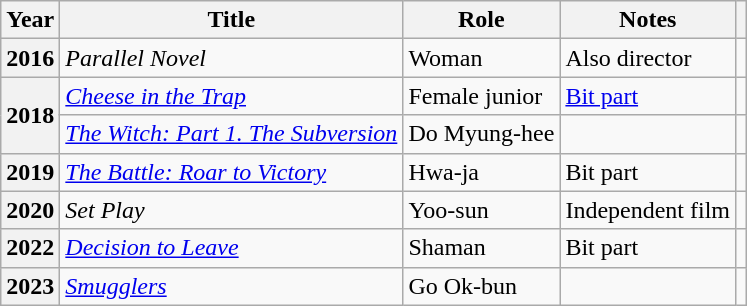<table class="wikitable sortable plainrowheaders">
<tr>
<th scope="col">Year</th>
<th scope="col">Title</th>
<th scope="col">Role</th>
<th scope="col">Notes</th>
<th scope="col" class="unsortable"></th>
</tr>
<tr>
<th scope="row">2016</th>
<td><em>Parallel Novel</em></td>
<td>Woman</td>
<td>Also director</td>
<td align="center"></td>
</tr>
<tr>
<th scope="row" rowspan="2">2018</th>
<td><em><a href='#'>Cheese in the Trap</a></em></td>
<td>Female junior</td>
<td><a href='#'>Bit part</a></td>
<td align="center"></td>
</tr>
<tr>
<td><em><a href='#'>The Witch: Part 1. The Subversion</a></em></td>
<td>Do Myung-hee</td>
<td></td>
<td></td>
</tr>
<tr>
<th scope="row">2019</th>
<td><em><a href='#'>The Battle: Roar to Victory</a></em></td>
<td>Hwa-ja</td>
<td>Bit part</td>
<td align="center"></td>
</tr>
<tr>
<th scope="row">2020</th>
<td><em>Set Play</em></td>
<td>Yoo-sun</td>
<td>Independent film</td>
<td align="center"></td>
</tr>
<tr>
<th scope="row">2022</th>
<td><em><a href='#'>Decision to Leave</a></em></td>
<td>Shaman</td>
<td>Bit part</td>
<td align="center"></td>
</tr>
<tr>
<th scope="row">2023</th>
<td><em><a href='#'>Smugglers</a></em></td>
<td>Go Ok-bun</td>
<td></td>
<td align="center"></td>
</tr>
</table>
